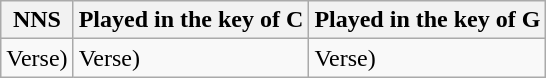<table class="wikitable">
<tr>
<th>NNS</th>
<th>Played in the key of C</th>
<th>Played in the key of G</th>
</tr>
<tr>
<td>Verse)<br></td>
<td>Verse)<br></td>
<td>Verse)<br></td>
</tr>
</table>
